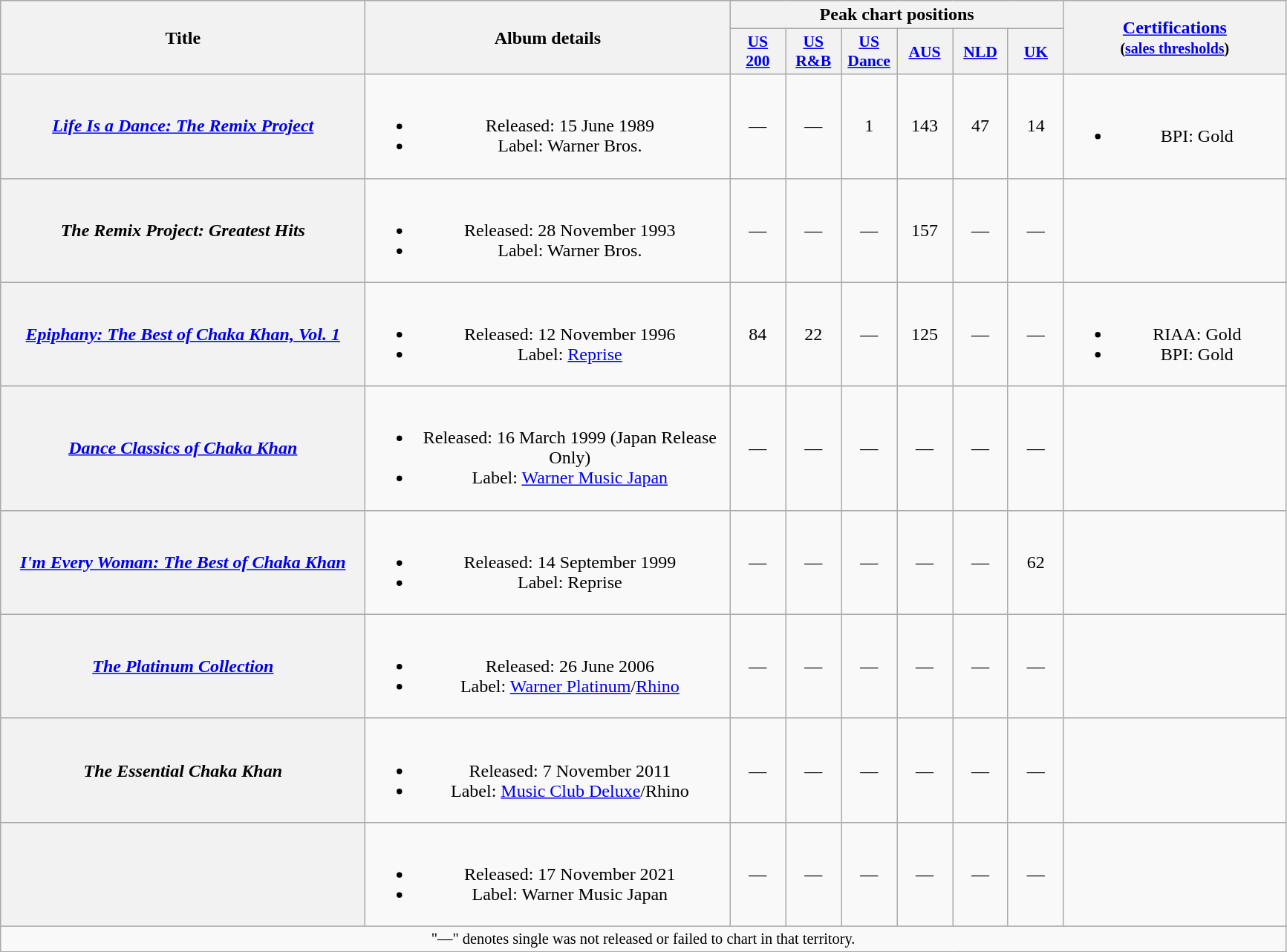<table class="wikitable plainrowheaders" style="text-align:center;">
<tr>
<th scope="col" rowspan="2" style="width:20em;">Title</th>
<th scope="col" rowspan="2" style="width:20em;">Album details</th>
<th scope="col" colspan="6">Peak chart positions</th>
<th rowspan="2" style="width:12em;"><a href='#'>Certifications</a><br><small>(<a href='#'>sales thresholds</a>)</small></th>
</tr>
<tr>
<th scope="col" style="width:3em;font-size:90%;"><a href='#'>US 200</a><br></th>
<th scope="col" style="width:3em;font-size:90%;"><a href='#'>US R&B</a><br></th>
<th scope="col" style="width:3em;font-size:90%;"><a href='#'>US Dance</a><br></th>
<th scope="col" style="width:3em;font-size:90%;"><a href='#'>AUS</a><br></th>
<th scope="col" style="width:3em;font-size:90%;"><a href='#'>NLD</a><br></th>
<th scope="col" style="width:3em;font-size:90%;"><a href='#'>UK</a><br></th>
</tr>
<tr>
<th scope="row"><em><a href='#'>Life Is a Dance: The Remix Project</a></em></th>
<td><br><ul><li>Released: 15 June 1989</li><li>Label: Warner Bros.</li></ul></td>
<td>—</td>
<td>—</td>
<td>1</td>
<td>143</td>
<td>47</td>
<td>14</td>
<td><br><ul><li>BPI: Gold</li></ul></td>
</tr>
<tr>
<th scope="row"><em>The Remix Project: Greatest Hits</em></th>
<td><br><ul><li>Released: 28 November 1993</li><li>Label: Warner Bros.</li></ul></td>
<td>—</td>
<td>—</td>
<td>—</td>
<td>157</td>
<td>—</td>
<td>—</td>
<td></td>
</tr>
<tr>
<th scope="row"><em><a href='#'>Epiphany: The Best of Chaka Khan, Vol. 1</a></em></th>
<td><br><ul><li>Released: 12 November 1996</li><li>Label: <a href='#'>Reprise</a></li></ul></td>
<td>84</td>
<td>22</td>
<td>—</td>
<td>125</td>
<td>—</td>
<td>—</td>
<td><br><ul><li>RIAA: Gold</li><li>BPI: Gold</li></ul></td>
</tr>
<tr>
<th scope="row"><em><a href='#'>Dance Classics of Chaka Khan</a></em></th>
<td><br><ul><li>Released: 16 March 1999 (Japan Release Only)</li><li>Label: <a href='#'>Warner Music Japan</a></li></ul></td>
<td>—</td>
<td>—</td>
<td>—</td>
<td>—</td>
<td>—</td>
<td>—</td>
<td></td>
</tr>
<tr>
<th scope="row"><em><a href='#'>I'm Every Woman: The Best of Chaka Khan</a></em></th>
<td><br><ul><li>Released: 14 September 1999</li><li>Label: Reprise</li></ul></td>
<td>—</td>
<td>—</td>
<td>—</td>
<td>—</td>
<td>—</td>
<td>62</td>
<td></td>
</tr>
<tr>
<th scope="row"><em><a href='#'>The Platinum Collection</a></em></th>
<td><br><ul><li>Released: 26 June 2006</li><li>Label: <a href='#'>Warner Platinum</a>/<a href='#'>Rhino</a></li></ul></td>
<td>—</td>
<td>—</td>
<td>—</td>
<td>—</td>
<td>—</td>
<td>—</td>
<td></td>
</tr>
<tr>
<th scope="row"><em>The Essential Chaka Khan</em></th>
<td><br><ul><li>Released: 7 November 2011</li><li>Label: <a href='#'>Music Club Deluxe</a>/Rhino</li></ul></td>
<td>—</td>
<td>—</td>
<td>—</td>
<td>—</td>
<td>—</td>
<td>—</td>
<td></td>
</tr>
<tr>
<th scope="row"><em></em></th>
<td><br><ul><li>Released: 17 November 2021</li><li>Label: Warner Music Japan</li></ul></td>
<td>—</td>
<td>—</td>
<td>—</td>
<td>—</td>
<td>—</td>
<td>—</td>
<td></td>
</tr>
<tr>
<td colspan=14 style=font-size:85%>"—" denotes single was not released or failed to chart in that territory.</td>
</tr>
</table>
